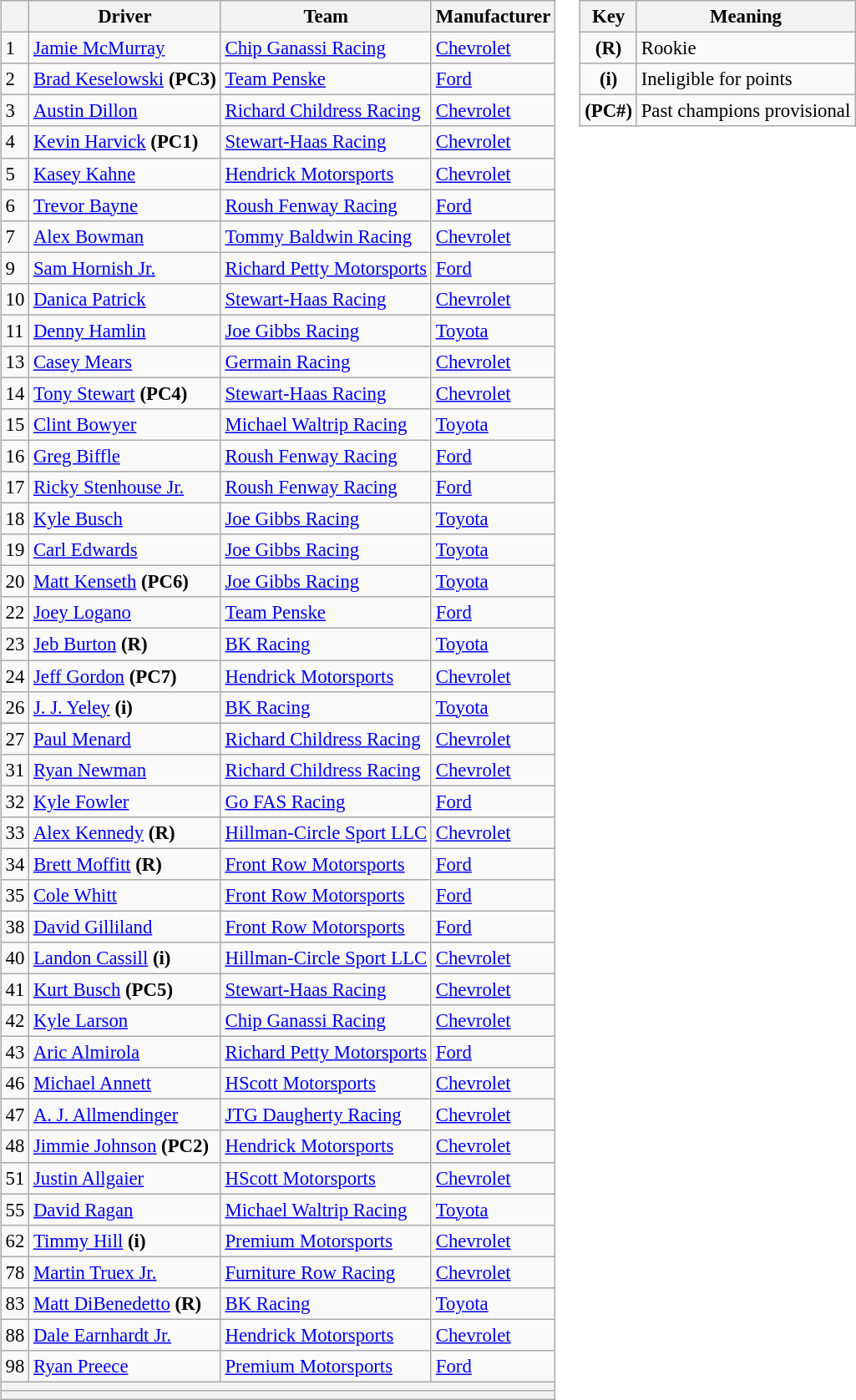<table>
<tr>
<td><br><table class="wikitable" style="font-size:95%">
<tr>
<th></th>
<th>Driver</th>
<th>Team</th>
<th>Manufacturer</th>
</tr>
<tr>
<td>1</td>
<td><a href='#'>Jamie McMurray</a></td>
<td><a href='#'>Chip Ganassi Racing</a></td>
<td><a href='#'>Chevrolet</a></td>
</tr>
<tr>
<td>2</td>
<td><a href='#'>Brad Keselowski</a> <strong>(PC3)</strong></td>
<td><a href='#'>Team Penske</a></td>
<td><a href='#'>Ford</a></td>
</tr>
<tr>
<td>3</td>
<td><a href='#'>Austin Dillon</a></td>
<td><a href='#'>Richard Childress Racing</a></td>
<td><a href='#'>Chevrolet</a></td>
</tr>
<tr>
<td>4</td>
<td><a href='#'>Kevin Harvick</a> <strong>(PC1)</strong></td>
<td><a href='#'>Stewart-Haas Racing</a></td>
<td><a href='#'>Chevrolet</a></td>
</tr>
<tr>
<td>5</td>
<td><a href='#'>Kasey Kahne</a></td>
<td><a href='#'>Hendrick Motorsports</a></td>
<td><a href='#'>Chevrolet</a></td>
</tr>
<tr>
<td>6</td>
<td><a href='#'>Trevor Bayne</a></td>
<td><a href='#'>Roush Fenway Racing</a></td>
<td><a href='#'>Ford</a></td>
</tr>
<tr>
<td>7</td>
<td><a href='#'>Alex Bowman</a></td>
<td><a href='#'>Tommy Baldwin Racing</a></td>
<td><a href='#'>Chevrolet</a></td>
</tr>
<tr>
<td>9</td>
<td><a href='#'>Sam Hornish Jr.</a></td>
<td><a href='#'>Richard Petty Motorsports</a></td>
<td><a href='#'>Ford</a></td>
</tr>
<tr>
<td>10</td>
<td><a href='#'>Danica Patrick</a></td>
<td><a href='#'>Stewart-Haas Racing</a></td>
<td><a href='#'>Chevrolet</a></td>
</tr>
<tr>
<td>11</td>
<td><a href='#'>Denny Hamlin</a></td>
<td><a href='#'>Joe Gibbs Racing</a></td>
<td><a href='#'>Toyota</a></td>
</tr>
<tr>
<td>13</td>
<td><a href='#'>Casey Mears</a></td>
<td><a href='#'>Germain Racing</a></td>
<td><a href='#'>Chevrolet</a></td>
</tr>
<tr>
<td>14</td>
<td><a href='#'>Tony Stewart</a> <strong>(PC4)</strong></td>
<td><a href='#'>Stewart-Haas Racing</a></td>
<td><a href='#'>Chevrolet</a></td>
</tr>
<tr>
<td>15</td>
<td><a href='#'>Clint Bowyer</a></td>
<td><a href='#'>Michael Waltrip Racing</a></td>
<td><a href='#'>Toyota</a></td>
</tr>
<tr>
<td>16</td>
<td><a href='#'>Greg Biffle</a></td>
<td><a href='#'>Roush Fenway Racing</a></td>
<td><a href='#'>Ford</a></td>
</tr>
<tr>
<td>17</td>
<td><a href='#'>Ricky Stenhouse Jr.</a></td>
<td><a href='#'>Roush Fenway Racing</a></td>
<td><a href='#'>Ford</a></td>
</tr>
<tr>
<td>18</td>
<td><a href='#'>Kyle Busch</a></td>
<td><a href='#'>Joe Gibbs Racing</a></td>
<td><a href='#'>Toyota</a></td>
</tr>
<tr>
<td>19</td>
<td><a href='#'>Carl Edwards</a></td>
<td><a href='#'>Joe Gibbs Racing</a></td>
<td><a href='#'>Toyota</a></td>
</tr>
<tr>
<td>20</td>
<td><a href='#'>Matt Kenseth</a> <strong>(PC6)</strong></td>
<td><a href='#'>Joe Gibbs Racing</a></td>
<td><a href='#'>Toyota</a></td>
</tr>
<tr>
<td>22</td>
<td><a href='#'>Joey Logano</a></td>
<td><a href='#'>Team Penske</a></td>
<td><a href='#'>Ford</a></td>
</tr>
<tr>
<td>23</td>
<td><a href='#'>Jeb Burton</a> <strong>(R)</strong></td>
<td><a href='#'>BK Racing</a></td>
<td><a href='#'>Toyota</a></td>
</tr>
<tr>
<td>24</td>
<td><a href='#'>Jeff Gordon</a> <strong>(PC7)</strong></td>
<td><a href='#'>Hendrick Motorsports</a></td>
<td><a href='#'>Chevrolet</a></td>
</tr>
<tr>
<td>26</td>
<td><a href='#'>J. J. Yeley</a> <strong>(i)</strong></td>
<td><a href='#'>BK Racing</a></td>
<td><a href='#'>Toyota</a></td>
</tr>
<tr>
<td>27</td>
<td><a href='#'>Paul Menard</a></td>
<td><a href='#'>Richard Childress Racing</a></td>
<td><a href='#'>Chevrolet</a></td>
</tr>
<tr>
<td>31</td>
<td><a href='#'>Ryan Newman</a></td>
<td><a href='#'>Richard Childress Racing</a></td>
<td><a href='#'>Chevrolet</a></td>
</tr>
<tr>
<td>32</td>
<td><a href='#'>Kyle Fowler</a></td>
<td><a href='#'>Go FAS Racing</a></td>
<td><a href='#'>Ford</a></td>
</tr>
<tr>
<td>33</td>
<td><a href='#'>Alex Kennedy</a> <strong>(R)</strong></td>
<td><a href='#'>Hillman-Circle Sport LLC</a></td>
<td><a href='#'>Chevrolet</a></td>
</tr>
<tr>
<td>34</td>
<td><a href='#'>Brett Moffitt</a> <strong>(R)</strong></td>
<td><a href='#'>Front Row Motorsports</a></td>
<td><a href='#'>Ford</a></td>
</tr>
<tr>
<td>35</td>
<td><a href='#'>Cole Whitt</a></td>
<td><a href='#'>Front Row Motorsports</a></td>
<td><a href='#'>Ford</a></td>
</tr>
<tr>
<td>38</td>
<td><a href='#'>David Gilliland</a></td>
<td><a href='#'>Front Row Motorsports</a></td>
<td><a href='#'>Ford</a></td>
</tr>
<tr>
<td>40</td>
<td><a href='#'>Landon Cassill</a> <strong>(i)</strong></td>
<td><a href='#'>Hillman-Circle Sport LLC</a></td>
<td><a href='#'>Chevrolet</a></td>
</tr>
<tr>
<td>41</td>
<td><a href='#'>Kurt Busch</a> <strong>(PC5)</strong></td>
<td><a href='#'>Stewart-Haas Racing</a></td>
<td><a href='#'>Chevrolet</a></td>
</tr>
<tr>
<td>42</td>
<td><a href='#'>Kyle Larson</a></td>
<td><a href='#'>Chip Ganassi Racing</a></td>
<td><a href='#'>Chevrolet</a></td>
</tr>
<tr>
<td>43</td>
<td><a href='#'>Aric Almirola</a></td>
<td><a href='#'>Richard Petty Motorsports</a></td>
<td><a href='#'>Ford</a></td>
</tr>
<tr>
<td>46</td>
<td><a href='#'>Michael Annett</a></td>
<td><a href='#'>HScott Motorsports</a></td>
<td><a href='#'>Chevrolet</a></td>
</tr>
<tr>
<td>47</td>
<td><a href='#'>A. J. Allmendinger</a></td>
<td><a href='#'>JTG Daugherty Racing</a></td>
<td><a href='#'>Chevrolet</a></td>
</tr>
<tr>
<td>48</td>
<td><a href='#'>Jimmie Johnson</a> <strong>(PC2)</strong></td>
<td><a href='#'>Hendrick Motorsports</a></td>
<td><a href='#'>Chevrolet</a></td>
</tr>
<tr>
<td>51</td>
<td><a href='#'>Justin Allgaier</a></td>
<td><a href='#'>HScott Motorsports</a></td>
<td><a href='#'>Chevrolet</a></td>
</tr>
<tr>
<td>55</td>
<td><a href='#'>David Ragan</a></td>
<td><a href='#'>Michael Waltrip Racing</a></td>
<td><a href='#'>Toyota</a></td>
</tr>
<tr>
<td>62</td>
<td><a href='#'>Timmy Hill</a> <strong>(i)</strong></td>
<td><a href='#'>Premium Motorsports</a></td>
<td><a href='#'>Chevrolet</a></td>
</tr>
<tr>
<td>78</td>
<td><a href='#'>Martin Truex Jr.</a></td>
<td><a href='#'>Furniture Row Racing</a></td>
<td><a href='#'>Chevrolet</a></td>
</tr>
<tr>
<td>83</td>
<td><a href='#'>Matt DiBenedetto</a> <strong>(R)</strong></td>
<td><a href='#'>BK Racing</a></td>
<td><a href='#'>Toyota</a></td>
</tr>
<tr>
<td>88</td>
<td><a href='#'>Dale Earnhardt Jr.</a></td>
<td><a href='#'>Hendrick Motorsports</a></td>
<td><a href='#'>Chevrolet</a></td>
</tr>
<tr>
<td>98</td>
<td><a href='#'>Ryan Preece</a></td>
<td><a href='#'>Premium Motorsports</a></td>
<td><a href='#'>Ford</a></td>
</tr>
<tr>
<th colspan="4"></th>
</tr>
<tr>
<th colspan="4"></th>
</tr>
</table>
</td>
<td valign="top"><br><table class="wikitable" style="float:right; font-size:95%;">
<tr>
<th>Key</th>
<th>Meaning</th>
</tr>
<tr>
<td style="text-align:center;"><strong>(R)</strong></td>
<td>Rookie</td>
</tr>
<tr>
<td style="text-align:center;"><strong>(i)</strong></td>
<td>Ineligible for points</td>
</tr>
<tr>
<td style="text-align:center;"><strong>(PC#)</strong></td>
<td>Past champions provisional</td>
</tr>
</table>
</td>
</tr>
</table>
